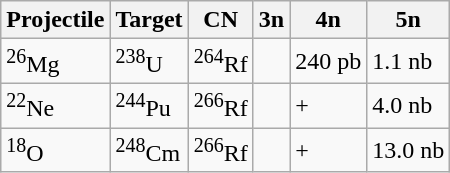<table class="wikitable">
<tr>
<th>Projectile</th>
<th>Target</th>
<th>CN</th>
<th>3n</th>
<th>4n</th>
<th>5n</th>
</tr>
<tr>
<td><sup>26</sup>Mg</td>
<td><sup>238</sup>U</td>
<td><sup>264</sup>Rf</td>
<td></td>
<td>240 pb</td>
<td>1.1 nb</td>
</tr>
<tr>
<td><sup>22</sup>Ne</td>
<td><sup>244</sup>Pu</td>
<td><sup>266</sup>Rf</td>
<td></td>
<td>+</td>
<td>4.0 nb</td>
</tr>
<tr>
<td><sup>18</sup>O</td>
<td><sup>248</sup>Cm</td>
<td><sup>266</sup>Rf</td>
<td></td>
<td>+</td>
<td>13.0 nb</td>
</tr>
</table>
